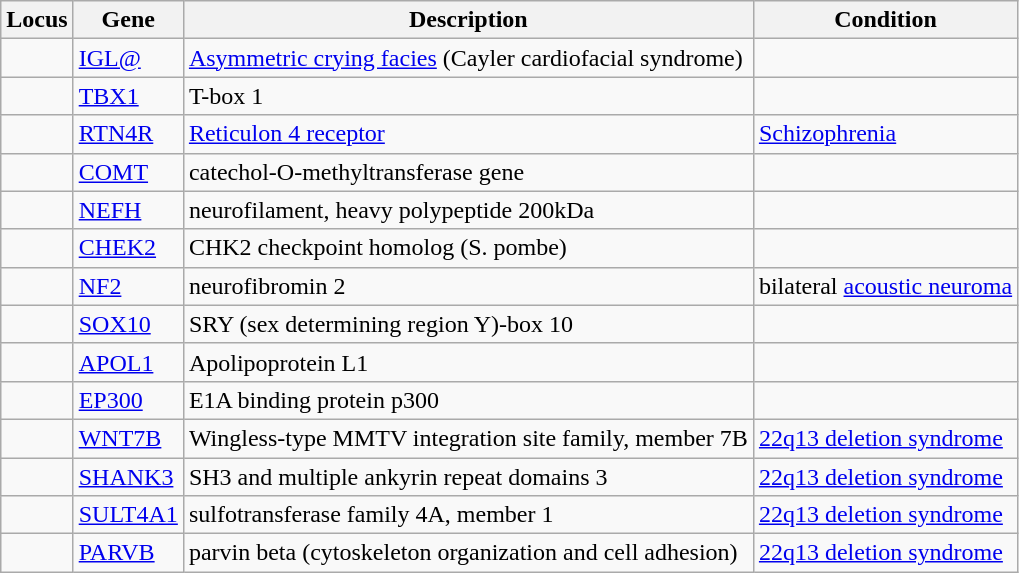<table class="wikitable">
<tr>
<th>Locus</th>
<th>Gene</th>
<th>Description</th>
<th>Condition</th>
</tr>
<tr>
<td></td>
<td><a href='#'>IGL@</a></td>
<td><a href='#'>Asymmetric crying facies</a> (Cayler cardiofacial syndrome)</td>
<td></td>
</tr>
<tr>
<td></td>
<td><a href='#'>TBX1</a></td>
<td>T-box 1</td>
<td></td>
</tr>
<tr>
<td></td>
<td><a href='#'>RTN4R</a></td>
<td><a href='#'>Reticulon 4 receptor</a></td>
<td><a href='#'>Schizophrenia</a></td>
</tr>
<tr>
<td></td>
<td><a href='#'>COMT</a></td>
<td>catechol-O-methyltransferase gene</td>
<td></td>
</tr>
<tr>
<td></td>
<td><a href='#'>NEFH</a></td>
<td>neurofilament, heavy polypeptide 200kDa</td>
<td></td>
</tr>
<tr>
<td></td>
<td><a href='#'>CHEK2</a></td>
<td>CHK2 checkpoint homolog (S. pombe)</td>
<td></td>
</tr>
<tr>
<td></td>
<td><a href='#'>NF2</a></td>
<td>neurofibromin 2</td>
<td>bilateral <a href='#'>acoustic neuroma</a></td>
</tr>
<tr>
<td></td>
<td><a href='#'>SOX10</a></td>
<td>SRY (sex determining region Y)-box 10</td>
<td></td>
</tr>
<tr>
<td></td>
<td><a href='#'>APOL1</a></td>
<td>Apolipoprotein L1</td>
<td></td>
</tr>
<tr>
<td></td>
<td><a href='#'>EP300</a></td>
<td>E1A binding protein p300</td>
<td></td>
</tr>
<tr>
<td></td>
<td><a href='#'>WNT7B</a></td>
<td>Wingless-type MMTV integration site family, member 7B</td>
<td><a href='#'>22q13 deletion syndrome</a></td>
</tr>
<tr>
<td></td>
<td><a href='#'>SHANK3</a></td>
<td>SH3 and multiple ankyrin repeat domains 3</td>
<td><a href='#'>22q13 deletion syndrome</a></td>
</tr>
<tr>
<td></td>
<td><a href='#'>SULT4A1</a></td>
<td>sulfotransferase family 4A, member 1</td>
<td><a href='#'>22q13 deletion syndrome</a></td>
</tr>
<tr>
<td></td>
<td><a href='#'>PARVB</a></td>
<td>parvin beta (cytoskeleton organization and cell adhesion)</td>
<td><a href='#'>22q13 deletion syndrome</a></td>
</tr>
</table>
